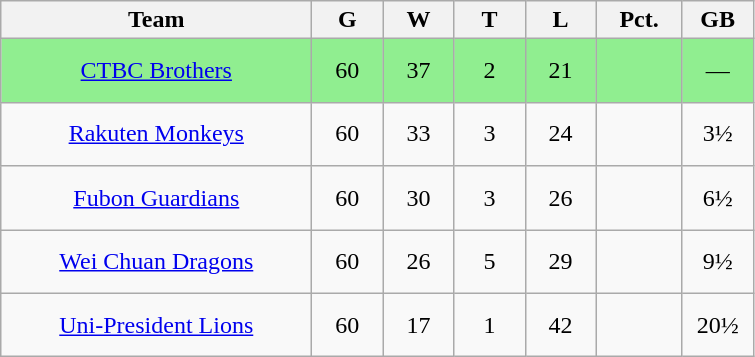<table class = "wikitable" style = "text-align:center">
<tr>
<th width = 200>Team</th>
<th width = 40>G</th>
<th width = 40>W</th>
<th width = 40>T</th>
<th width = 40>L</th>
<th width = 50>Pct.</th>
<th width = 40>GB</th>
</tr>
<tr style = "background:lightgreen;">
<td height = 35><a href='#'>CTBC Brothers </a></td>
<td>60</td>
<td>37</td>
<td>2</td>
<td>21</td>
<td></td>
<td>—</td>
</tr>
<tr>
<td height = 35><a href='#'>Rakuten Monkeys </a></td>
<td>60</td>
<td>33</td>
<td>3</td>
<td>24</td>
<td></td>
<td>3½</td>
</tr>
<tr ½>
<td height = 35><a href='#'>Fubon Guardians </a></td>
<td>60</td>
<td>30</td>
<td>3</td>
<td>26</td>
<td></td>
<td>6½</td>
</tr>
<tr>
<td height = 35><a href='#'>Wei Chuan Dragons </a></td>
<td>60</td>
<td>26</td>
<td>5</td>
<td>29</td>
<td></td>
<td>9½</td>
</tr>
<tr>
<td height = 35><a href='#'>Uni-President Lions </a></td>
<td>60</td>
<td>17</td>
<td>1</td>
<td>42</td>
<td></td>
<td>20½</td>
</tr>
</table>
